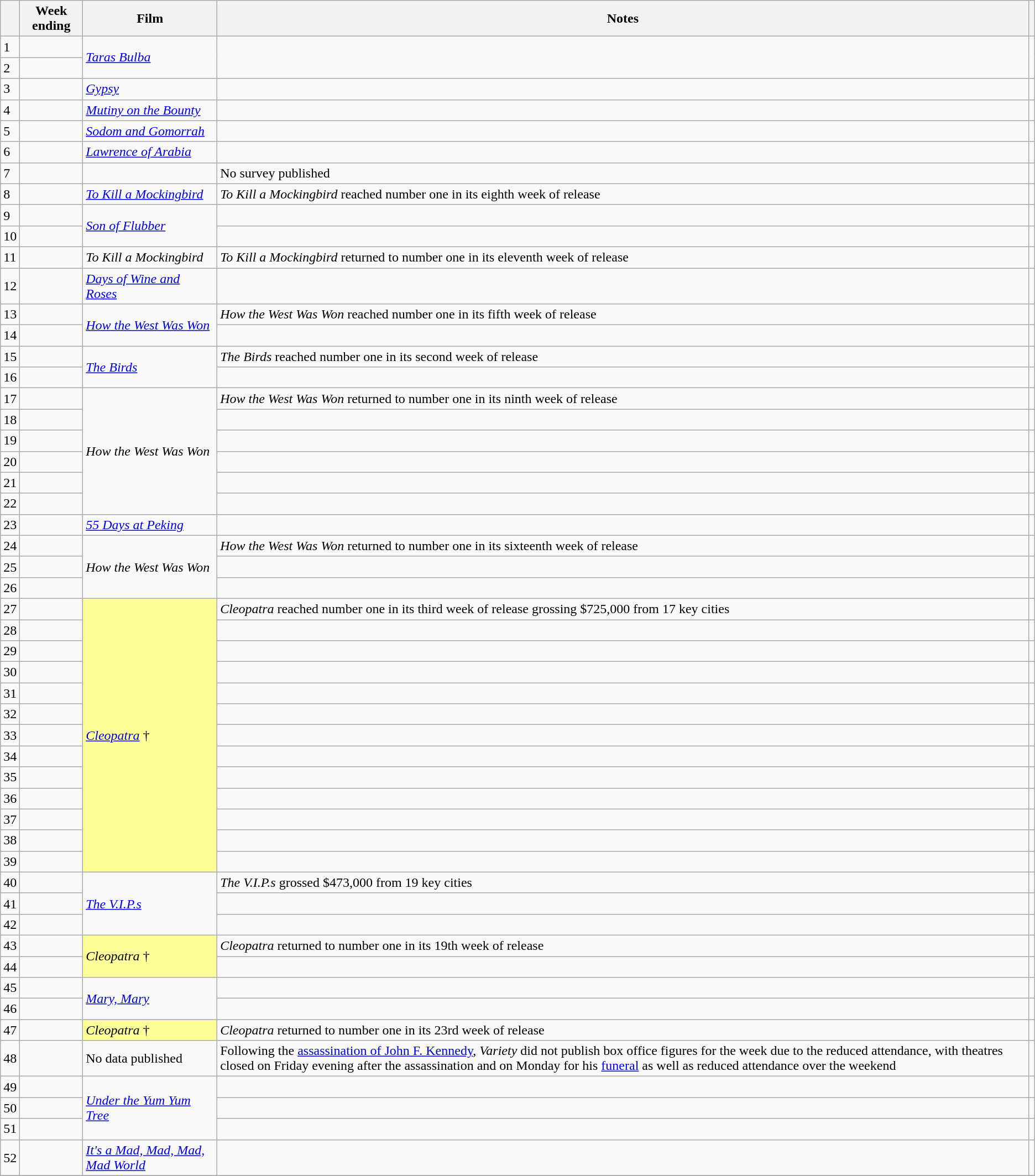<table class="wikitable sortable">
<tr>
<th></th>
<th>Week ending</th>
<th>Film</th>
<th>Notes</th>
<th class="unsortable"></th>
</tr>
<tr>
<td>1</td>
<td></td>
<td rowspan="2"><em><a href='#'>Taras Bulba</a></em></td>
<td rowspan="2"></td>
<td rowspan="2"></td>
</tr>
<tr>
<td>2</td>
<td></td>
</tr>
<tr>
<td>3</td>
<td></td>
<td><em><a href='#'>Gypsy</a></em></td>
<td></td>
<td></td>
</tr>
<tr>
<td>4</td>
<td></td>
<td><em><a href='#'>Mutiny on the Bounty</a></em></td>
<td></td>
<td></td>
</tr>
<tr>
<td>5</td>
<td></td>
<td><em><a href='#'>Sodom and Gomorrah</a></em></td>
<td></td>
<td></td>
</tr>
<tr>
<td>6</td>
<td></td>
<td><em><a href='#'>Lawrence of Arabia</a></em></td>
<td></td>
<td></td>
</tr>
<tr>
<td>7</td>
<td></td>
<td></td>
<td>No survey published</td>
<td></td>
</tr>
<tr>
<td>8</td>
<td></td>
<td><em><a href='#'>To Kill a Mockingbird</a></em></td>
<td><em>To Kill a Mockingbird</em> reached number one in its eighth week of release</td>
<td></td>
</tr>
<tr>
<td>9</td>
<td></td>
<td rowspan="2"><em><a href='#'>Son of Flubber</a></em></td>
<td></td>
<td></td>
</tr>
<tr>
<td>10</td>
<td></td>
<td></td>
<td></td>
</tr>
<tr>
<td>11</td>
<td></td>
<td><em>To Kill a Mockingbird</em></td>
<td><em>To Kill a Mockingbird</em> returned to number one in its eleventh week of release</td>
<td></td>
</tr>
<tr>
<td>12</td>
<td></td>
<td><em><a href='#'>Days of Wine and Roses</a></em></td>
<td></td>
<td></td>
</tr>
<tr>
<td>13</td>
<td></td>
<td rowspan="2"><em><a href='#'>How the West Was Won</a></em></td>
<td><em>How the West Was Won</em> reached number one in its fifth week of release</td>
<td></td>
</tr>
<tr>
<td>14</td>
<td></td>
<td></td>
<td></td>
</tr>
<tr>
<td>15</td>
<td></td>
<td rowspan="2"><em><a href='#'>The Birds</a></em></td>
<td><em>The Birds</em> reached number one in its second week of release</td>
<td></td>
</tr>
<tr>
<td>16</td>
<td></td>
<td></td>
<td></td>
</tr>
<tr>
<td>17</td>
<td></td>
<td rowspan="6"><em>How the West Was Won</em></td>
<td><em>How the West Was Won</em> returned to number one in its ninth week of release</td>
<td></td>
</tr>
<tr>
<td>18</td>
<td></td>
<td></td>
<td></td>
</tr>
<tr>
<td>19</td>
<td></td>
<td></td>
<td></td>
</tr>
<tr>
<td>20</td>
<td></td>
<td></td>
<td></td>
</tr>
<tr>
<td>21</td>
<td></td>
<td></td>
<td></td>
</tr>
<tr>
<td>22</td>
<td></td>
<td></td>
<td></td>
</tr>
<tr>
<td>23</td>
<td></td>
<td><em><a href='#'>55 Days at Peking</a></em></td>
<td></td>
<td></td>
</tr>
<tr>
<td>24</td>
<td></td>
<td rowspan="3"><em>How the West Was Won</em></td>
<td><em>How the West Was Won</em> returned to number one in its sixteenth week of release</td>
<td></td>
</tr>
<tr>
<td>25</td>
<td></td>
<td></td>
<td></td>
</tr>
<tr>
<td>26</td>
<td></td>
<td></td>
<td></td>
</tr>
<tr>
<td>27</td>
<td></td>
<td rowspan="13" style="background-color:#FFFF99"><em><a href='#'>Cleopatra</a></em> †</td>
<td><em>Cleopatra</em> reached number one in its third week of release grossing $725,000 from 17 key cities</td>
<td></td>
</tr>
<tr>
<td>28</td>
<td></td>
<td></td>
<td></td>
</tr>
<tr>
<td>29</td>
<td></td>
<td></td>
<td></td>
</tr>
<tr>
<td>30</td>
<td></td>
<td></td>
<td></td>
</tr>
<tr>
<td>31</td>
<td></td>
<td></td>
<td></td>
</tr>
<tr>
<td>32</td>
<td></td>
<td></td>
<td></td>
</tr>
<tr>
<td>33</td>
<td></td>
<td></td>
<td></td>
</tr>
<tr>
<td>34</td>
<td></td>
<td></td>
<td></td>
</tr>
<tr>
<td>35</td>
<td></td>
<td></td>
<td></td>
</tr>
<tr>
<td>36</td>
<td></td>
<td></td>
<td></td>
</tr>
<tr>
<td>37</td>
<td></td>
<td></td>
<td></td>
</tr>
<tr>
<td>38</td>
<td></td>
<td></td>
<td></td>
</tr>
<tr>
<td>39</td>
<td></td>
<td></td>
<td></td>
</tr>
<tr>
<td>40</td>
<td></td>
<td rowspan="3"><em><a href='#'>The V.I.P.s</a></em></td>
<td><em>The V.I.P.s</em> grossed $473,000 from 19 key cities</td>
<td></td>
</tr>
<tr>
<td>41</td>
<td></td>
<td></td>
<td></td>
</tr>
<tr>
<td>42</td>
<td></td>
<td></td>
<td></td>
</tr>
<tr>
<td>43</td>
<td></td>
<td rowspan="2" style="background-color:#FFFF99"><em>Cleopatra</em> †</td>
<td><em>Cleopatra</em> returned to number one in its 19th week of release</td>
<td></td>
</tr>
<tr>
<td>44</td>
<td></td>
<td></td>
<td></td>
</tr>
<tr>
<td>45</td>
<td></td>
<td rowspan="2"><em><a href='#'>Mary, Mary</a></em></td>
<td></td>
<td></td>
</tr>
<tr>
<td>46</td>
<td></td>
<td></td>
<td></td>
</tr>
<tr>
<td>47</td>
<td></td>
<td style="background-color:#FFFF99"><em>Cleopatra</em> †</td>
<td><em>Cleopatra</em> returned to number one in its 23rd week of release</td>
<td></td>
</tr>
<tr>
<td>48</td>
<td></td>
<td>No data published</td>
<td>Following the <a href='#'>assassination of John F. Kennedy</a>, <em>Variety</em> did not publish box office figures for the week due to the reduced attendance, with theatres closed on Friday evening after the assassination and on Monday for his <a href='#'>funeral</a> as well as reduced attendance over the weekend</td>
<td></td>
</tr>
<tr>
<td>49</td>
<td></td>
<td rowspan="3"><em><a href='#'>Under the Yum Yum Tree</a></em></td>
<td></td>
<td></td>
</tr>
<tr>
<td>50</td>
<td></td>
<td></td>
<td></td>
</tr>
<tr>
<td>51</td>
<td></td>
<td></td>
<td></td>
</tr>
<tr>
<td>52</td>
<td></td>
<td><em><a href='#'>It's a Mad, Mad, Mad, Mad World</a></em></td>
<td></td>
<td></td>
</tr>
<tr>
</tr>
</table>
